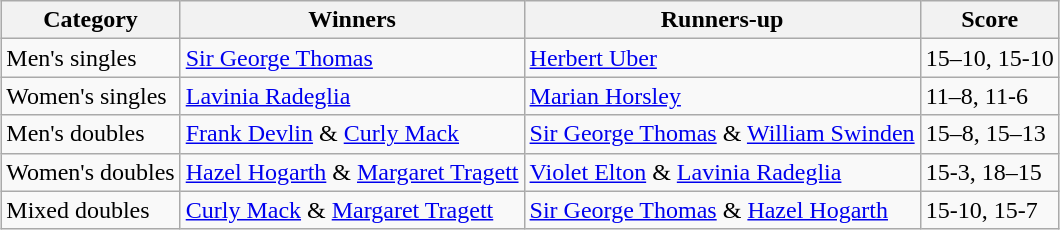<table class=wikitable style="margin:auto;">
<tr>
<th>Category</th>
<th>Winners</th>
<th>Runners-up</th>
<th>Score</th>
</tr>
<tr>
<td>Men's singles</td>
<td> <a href='#'>Sir George Thomas</a></td>
<td> <a href='#'>Herbert Uber</a></td>
<td>15–10, 15-10</td>
</tr>
<tr>
<td>Women's singles</td>
<td> <a href='#'>Lavinia Radeglia</a></td>
<td> <a href='#'>Marian Horsley</a></td>
<td>11–8, 11-6</td>
</tr>
<tr>
<td>Men's doubles</td>
<td> <a href='#'>Frank Devlin</a> & <a href='#'>Curly Mack</a></td>
<td> <a href='#'>Sir George Thomas</a> & <a href='#'>William Swinden</a></td>
<td>15–8, 15–13</td>
</tr>
<tr>
<td>Women's doubles</td>
<td> <a href='#'>Hazel Hogarth</a> & <a href='#'>Margaret Tragett</a></td>
<td> <a href='#'>Violet Elton</a> & <a href='#'>Lavinia Radeglia</a></td>
<td>15-3, 18–15</td>
</tr>
<tr>
<td>Mixed doubles</td>
<td> <a href='#'>Curly Mack</a> &  <a href='#'>Margaret Tragett</a></td>
<td> <a href='#'>Sir George Thomas</a> &  <a href='#'>Hazel Hogarth</a></td>
<td>15-10, 15-7</td>
</tr>
</table>
